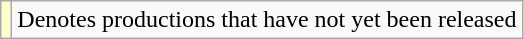<table class="wikitable">
<tr>
<td style="background:#FFFFCC;"></td>
<td>Denotes productions that have not yet been released</td>
</tr>
</table>
